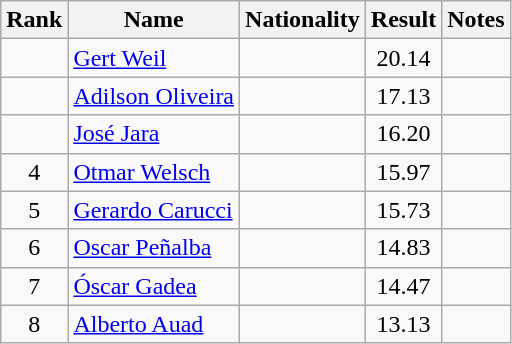<table class="wikitable sortable" style="text-align:center">
<tr>
<th>Rank</th>
<th>Name</th>
<th>Nationality</th>
<th>Result</th>
<th>Notes</th>
</tr>
<tr>
<td></td>
<td align=left><a href='#'>Gert Weil</a></td>
<td align=left></td>
<td>20.14</td>
<td></td>
</tr>
<tr>
<td></td>
<td align=left><a href='#'>Adilson Oliveira</a></td>
<td align=left></td>
<td>17.13</td>
<td></td>
</tr>
<tr>
<td></td>
<td align=left><a href='#'>José Jara</a></td>
<td align=left></td>
<td>16.20</td>
<td></td>
</tr>
<tr>
<td>4</td>
<td align=left><a href='#'>Otmar Welsch</a></td>
<td align=left></td>
<td>15.97</td>
<td></td>
</tr>
<tr>
<td>5</td>
<td align=left><a href='#'>Gerardo Carucci</a></td>
<td align=left></td>
<td>15.73</td>
<td></td>
</tr>
<tr>
<td>6</td>
<td align=left><a href='#'>Oscar Peñalba</a></td>
<td align=left></td>
<td>14.83</td>
<td></td>
</tr>
<tr>
<td>7</td>
<td align=left><a href='#'>Óscar Gadea</a></td>
<td align=left></td>
<td>14.47</td>
<td></td>
</tr>
<tr>
<td>8</td>
<td align=left><a href='#'>Alberto Auad</a></td>
<td align=left></td>
<td>13.13</td>
<td></td>
</tr>
</table>
